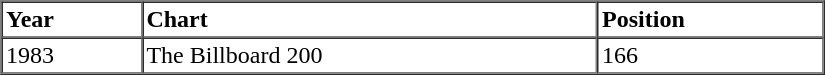<table border=1 cellspacing=0 cellpadding=2 width="550px">
<tr>
<th align="left">Year</th>
<th align="left">Chart</th>
<th align="left">Position</th>
</tr>
<tr>
<td align="left">1983</td>
<td align="left">The Billboard 200</td>
<td align="left">166</td>
</tr>
<tr>
</tr>
</table>
